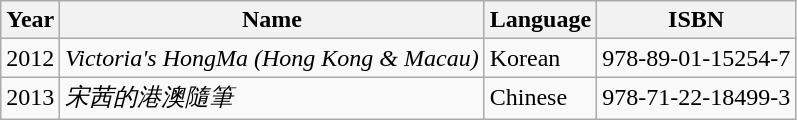<table class="wikitable">
<tr>
<th>Year</th>
<th>Name</th>
<th>Language</th>
<th>ISBN</th>
</tr>
<tr>
<td>2012</td>
<td><em>Victoria's HongMa (Hong Kong & Macau)</em></td>
<td>Korean</td>
<td>978-89-01-15254-7</td>
</tr>
<tr>
<td>2013</td>
<td><em>宋茜的港澳隨筆</em></td>
<td>Chinese</td>
<td>978-71-22-18499-3</td>
</tr>
</table>
